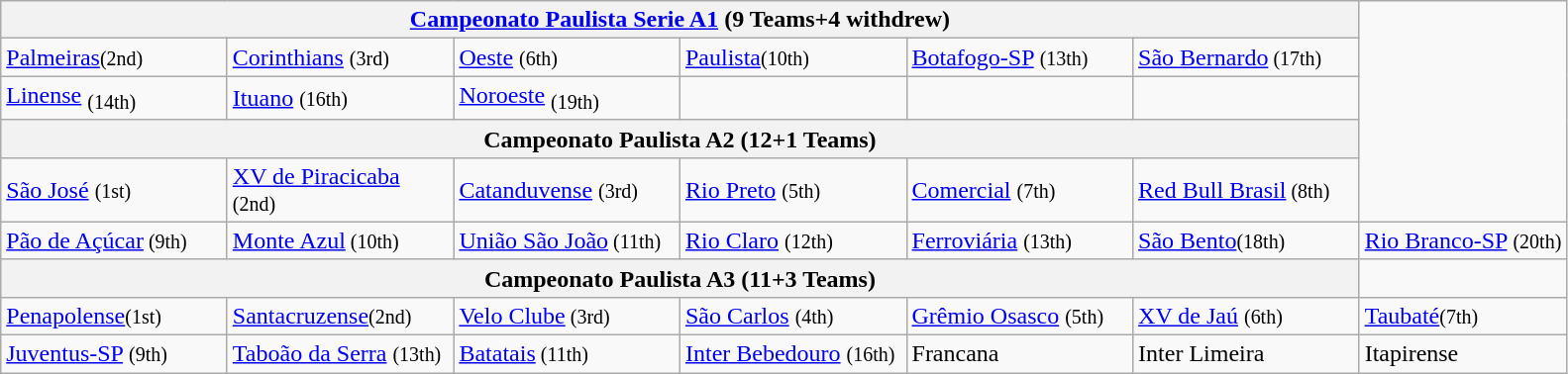<table class="wikitable">
<tr>
<th colspan="6"><a href='#'>Campeonato Paulista Serie A1</a> (9 Teams+4 withdrew)</th>
</tr>
<tr>
<td width="145"><a href='#'>Palmeiras</a><small>(2nd)</small></td>
<td width="145"><a href='#'>Corinthians</a> <small>(3rd)</small></td>
<td width="145"><a href='#'>Oeste</a> <small>(6th)</small></td>
<td width="145"><a href='#'>Paulista</a><small>(10th)</small></td>
<td width="145"><a href='#'>Botafogo-SP</a> <small>(13th)</small></td>
<td width="145"><a href='#'>São Bernardo</a><small> (17th)</small></td>
</tr>
<tr>
<td><a href='#'>Linense</a> <sub>(14th)</sub></td>
<td><a href='#'>Ituano</a> <small>(16th)</small></td>
<td><a href='#'>Noroeste</a> <sub>(19th)</sub></td>
<td></td>
<td></td>
<td></td>
</tr>
<tr>
<th colspan="6">Campeonato Paulista A2 (12+1 Teams)</th>
</tr>
<tr>
<td><a href='#'>São José</a> <small> (1st)</small></td>
<td><a href='#'>XV de Piracicaba</a> <small> (2nd)</small></td>
<td><a href='#'>Catanduvense</a> <small> (3rd)</small></td>
<td><a href='#'>Rio Preto</a> <small> (5th)</small></td>
<td><a href='#'>Comercial</a> <small> (7th)</small></td>
<td><a href='#'>Red Bull Brasil</a><small> (8th)</small></td>
</tr>
<tr>
<td><a href='#'>Pão de Açúcar</a><small> (9th)</small> <small></small></td>
<td><a href='#'>Monte Azul</a><small> (10th)</small></td>
<td><a href='#'>União São João</a><small> (11th)</small></td>
<td><a href='#'>Rio Claro</a> <small>(12th)</small></td>
<td><a href='#'>Ferroviária</a> <small>(13th)</small></td>
<td><a href='#'>São Bento</a><small>(18th)</small></td>
<td><a href='#'>Rio Branco-SP</a> <small>(20th)</small></td>
</tr>
<tr>
<th colspan="6">Campeonato Paulista A3 (11+3 Teams)</th>
</tr>
<tr>
<td><a href='#'>Penapolense</a><small>(1st)</small></td>
<td><a href='#'>Santacruzense</a><small>(2nd)</small></td>
<td><a href='#'>Velo Clube</a><small> (3rd)</small></td>
<td><a href='#'>São Carlos</a> <small>(4th)</small></td>
<td><a href='#'>Grêmio Osasco</a> <small>(5th)</small></td>
<td><a href='#'>XV de Jaú</a> <small>(6th)</small></td>
<td><a href='#'>Taubaté</a><small>(7th)</small></td>
</tr>
<tr>
<td><a href='#'>Juventus-SP</a> <small>(9th)</small></td>
<td><a href='#'>Taboão da Serra</a> <small>(13th)</small></td>
<td><a href='#'>Batatais</a><small> (11th)</small></td>
<td><a href='#'>Inter Bebedouro</a> <small>(16th)</small></td>
<td>Francana</td>
<td>Inter Limeira</td>
<td>Itapirense</td>
</tr>
</table>
